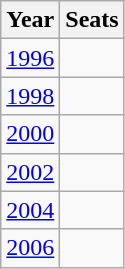<table class="wikitable">
<tr>
<th>Year</th>
<th>Seats</th>
</tr>
<tr>
<td><a href='#'>1996</a></td>
<td></td>
</tr>
<tr>
<td><a href='#'>1998</a></td>
<td></td>
</tr>
<tr>
<td><a href='#'>2000</a></td>
<td></td>
</tr>
<tr>
<td><a href='#'>2002</a></td>
<td></td>
</tr>
<tr>
<td><a href='#'>2004</a></td>
<td></td>
</tr>
<tr>
<td><a href='#'>2006</a></td>
<td></td>
</tr>
</table>
